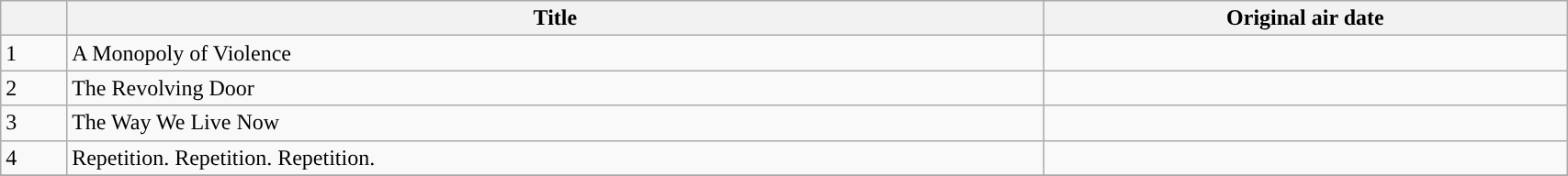<table class="wikitable sortable" style="width:90%;">
<tr>
<th></th>
<th>Title</th>
<th>Original air date</th>
</tr>
<tr>
<td>1</td>
<td>A Monopoly of Violence</td>
<td></td>
</tr>
<tr>
<td>2</td>
<td>The Revolving Door</td>
<td></td>
</tr>
<tr>
<td>3</td>
<td>The Way We Live Now</td>
<td></td>
</tr>
<tr>
<td>4</td>
<td>Repetition. Repetition. Repetition.</td>
<td></td>
</tr>
<tr>
</tr>
</table>
